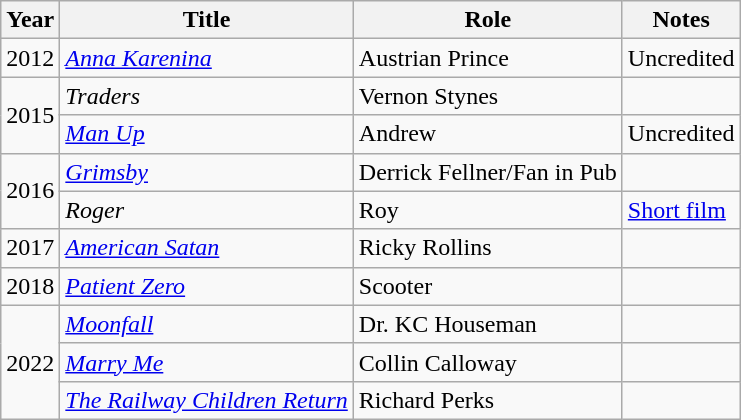<table class="wikitable">
<tr style="text-align:center;">
<th>Year</th>
<th>Title</th>
<th>Role</th>
<th>Notes</th>
</tr>
<tr>
<td>2012</td>
<td><em><a href='#'>Anna Karenina</a></em></td>
<td>Austrian Prince</td>
<td>Uncredited</td>
</tr>
<tr>
<td rowspan="2">2015</td>
<td><em>Traders</em></td>
<td>Vernon Stynes</td>
<td></td>
</tr>
<tr>
<td><em><a href='#'>Man Up</a></em></td>
<td>Andrew</td>
<td>Uncredited</td>
</tr>
<tr>
<td rowspan="2">2016</td>
<td><em><a href='#'>Grimsby</a></em></td>
<td>Derrick Fellner/Fan in Pub</td>
<td></td>
</tr>
<tr>
<td><em>Roger</em></td>
<td>Roy</td>
<td><a href='#'>Short film</a></td>
</tr>
<tr>
<td>2017</td>
<td><em><a href='#'>American Satan</a></em></td>
<td>Ricky Rollins</td>
<td></td>
</tr>
<tr>
<td>2018</td>
<td><em><a href='#'>Patient Zero</a></em></td>
<td>Scooter</td>
<td></td>
</tr>
<tr>
<td rowspan="3">2022</td>
<td><em><a href='#'>Moonfall</a></em></td>
<td>Dr. KC Houseman</td>
<td></td>
</tr>
<tr>
<td><em><a href='#'>Marry Me</a></em></td>
<td>Collin Calloway</td>
<td></td>
</tr>
<tr>
<td><em><a href='#'>The Railway Children Return</a></em></td>
<td>Richard Perks</td>
<td></td>
</tr>
</table>
